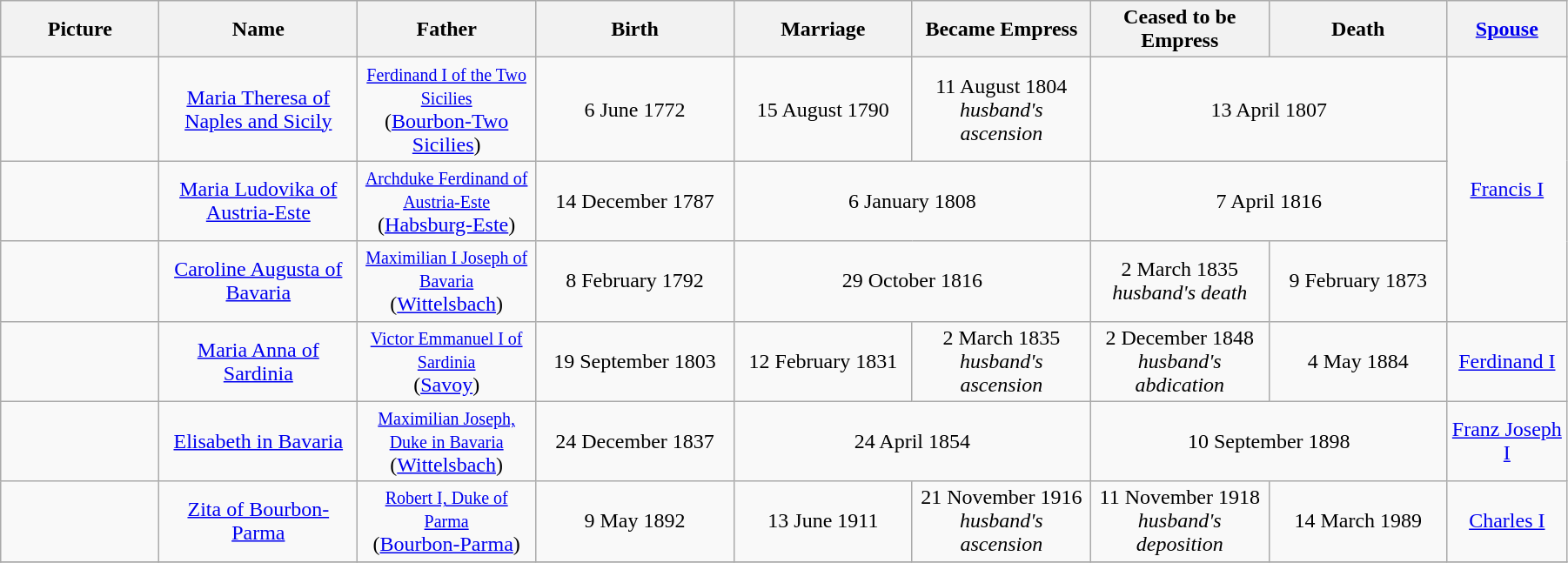<table width=95% class="wikitable">
<tr>
<th width = "8%">Picture</th>
<th width = "10%">Name</th>
<th width = "9%">Father</th>
<th width = "10%">Birth</th>
<th width = "9%">Marriage</th>
<th width = "9%">Became Empress</th>
<th width = "9%">Ceased to be Empress</th>
<th width = "9%">Death</th>
<th width = "6%"><a href='#'>Spouse</a></th>
</tr>
<tr>
<td align="center"></td>
<td align="center"><a href='#'>Maria Theresa of Naples and Sicily</a></td>
<td align="center"><small><a href='#'>Ferdinand I of the Two Sicilies</a></small><br>(<a href='#'>Bourbon-Two Sicilies</a>)</td>
<td align="center">6 June 1772</td>
<td align="center">15 August 1790</td>
<td align="center">11 August 1804 <br><em>husband's ascension</em></td>
<td align="center" colspan="2">13 April 1807</td>
<td align="center" rowspan="3"><a href='#'>Francis I</a></td>
</tr>
<tr>
<td align="center"></td>
<td align="center"><a href='#'>Maria Ludovika of Austria-Este</a></td>
<td align="center"><small><a href='#'>Archduke Ferdinand of Austria-Este</a></small><br>(<a href='#'>Habsburg-Este</a>)</td>
<td align="center">14 December 1787</td>
<td align="center" colspan="2">6 January 1808</td>
<td align="center" colspan="2">7 April 1816</td>
</tr>
<tr>
<td align=center></td>
<td align=center><a href='#'>Caroline Augusta of Bavaria</a></td>
<td align=center><small><a href='#'>Maximilian I Joseph of Bavaria</a></small><br>(<a href='#'>Wittelsbach</a>)</td>
<td align=center>8 February 1792</td>
<td align=center colspan="2">29 October 1816</td>
<td align=center>2 March 1835<br><em>husband's death</em></td>
<td align=center>9 February 1873</td>
</tr>
<tr>
<td align="center"></td>
<td align="center"><a href='#'>Maria Anna of Sardinia</a></td>
<td align="center"><small><a href='#'>Victor Emmanuel I of Sardinia</a></small><br>(<a href='#'>Savoy</a>)</td>
<td align="center">19 September 1803</td>
<td align="center">12 February 1831</td>
<td align="center">2 March 1835<br><em>husband's ascension</em></td>
<td align="center">2 December 1848<br><em>husband's abdication</em></td>
<td align="center">4 May 1884</td>
<td align="center"><a href='#'>Ferdinand I</a></td>
</tr>
<tr>
<td align="center"></td>
<td align="center"><a href='#'>Elisabeth in Bavaria</a></td>
<td align="center"><small><a href='#'>Maximilian Joseph, Duke in Bavaria</a></small><br>(<a href='#'>Wittelsbach</a>)</td>
<td align="center">24 December 1837</td>
<td align="center" colspan="2">24 April 1854</td>
<td align="center" colspan="2">10 September 1898</td>
<td align="center"><a href='#'>Franz Joseph I</a></td>
</tr>
<tr>
<td align="center"></td>
<td align="center"><a href='#'>Zita of Bourbon-Parma</a></td>
<td align="center"><small><a href='#'>Robert I, Duke of Parma</a></small><br>(<a href='#'>Bourbon-Parma</a>)</td>
<td align="center">9 May 1892</td>
<td align="center">13 June 1911</td>
<td align="center">21 November 1916<br><em>husband's ascension</em></td>
<td align="center">11 November 1918<br><em>husband's deposition</em></td>
<td align="center">14 March 1989</td>
<td align="center"><a href='#'>Charles I</a></td>
</tr>
<tr>
</tr>
</table>
